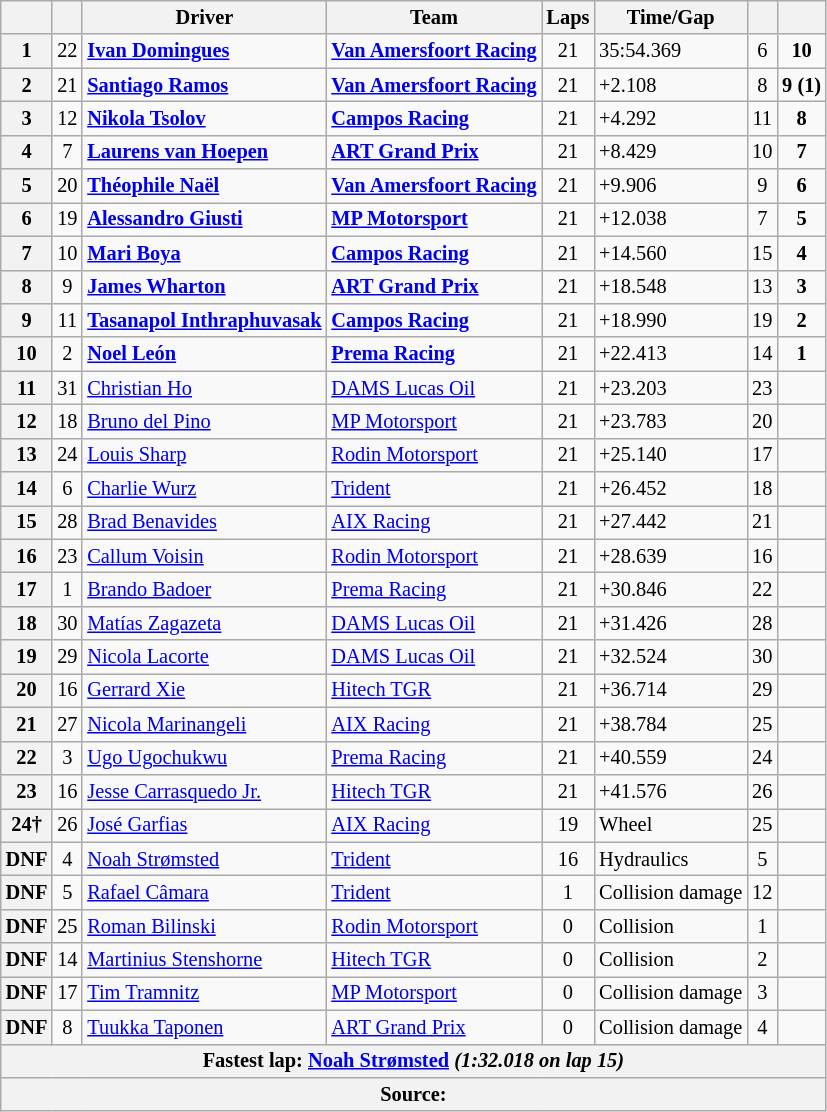<table class="wikitable" style="font-size:85%">
<tr>
<th></th>
<th></th>
<th>Driver</th>
<th>Team</th>
<th>Laps</th>
<th>Time/Gap</th>
<th></th>
<th></th>
</tr>
<tr>
<th>1</th>
<td align="center">22</td>
<td> <strong><a href='#'>Ivan Domingues</a></strong></td>
<td><strong><a href='#'>Van Amersfoort Racing</a></strong></td>
<td align="center">21</td>
<td>35:54.369</td>
<td align="center">6</td>
<td align="center"><strong>10</strong></td>
</tr>
<tr>
<th>2</th>
<td align="center">21</td>
<td> <strong><a href='#'>Santiago Ramos</a></strong></td>
<td><strong><a href='#'>Van Amersfoort Racing</a></strong></td>
<td align="center">21</td>
<td>+2.108</td>
<td align="center">8</td>
<td align="center"><strong>9 (1)</strong></td>
</tr>
<tr>
<th>3</th>
<td align="center">12</td>
<td> <strong><a href='#'>Nikola Tsolov</a></strong></td>
<td><strong><a href='#'>Campos Racing</a></strong></td>
<td align="center">21</td>
<td>+4.292</td>
<td align="center">11</td>
<td align="center"><strong>8</strong></td>
</tr>
<tr>
<th>4</th>
<td align="center">7</td>
<td> <strong><a href='#'>Laurens van Hoepen</a></strong></td>
<td><strong><a href='#'>ART Grand Prix</a></strong></td>
<td align="center">21</td>
<td>+8.429</td>
<td align="center">10</td>
<td align="center"><strong>7</strong></td>
</tr>
<tr>
<th>5</th>
<td align="center">20</td>
<td> <strong><a href='#'>Théophile Naël</a></strong></td>
<td><strong><a href='#'>Van Amersfoort Racing</a></strong></td>
<td align="center">21</td>
<td>+9.906</td>
<td align="center">9</td>
<td align="center"><strong>6</strong></td>
</tr>
<tr>
<th>6</th>
<td align="center">19</td>
<td> <strong><a href='#'>Alessandro Giusti</a></strong></td>
<td><strong><a href='#'>MP Motorsport</a></strong></td>
<td align="center">21</td>
<td>+12.038</td>
<td align="center">7</td>
<td align="center"><strong>5</strong></td>
</tr>
<tr>
<th>7</th>
<td align="center">10</td>
<td> <strong><a href='#'>Mari Boya</a></strong></td>
<td><strong><a href='#'>Campos Racing</a></strong></td>
<td align="center">21</td>
<td>+14.560</td>
<td align="center">15</td>
<td align="center"><strong>4</strong></td>
</tr>
<tr>
<th>8</th>
<td align="center">9</td>
<td> <strong><a href='#'>James Wharton</a></strong></td>
<td><strong><a href='#'>ART Grand Prix</a></strong></td>
<td align="center">21</td>
<td>+18.548</td>
<td align="center">13</td>
<td align="center"><strong>3</strong></td>
</tr>
<tr>
<th>9</th>
<td align="center">11</td>
<td> <strong><a href='#'>Tasanapol Inthraphuvasak</a></strong></td>
<td><strong><a href='#'>Campos Racing</a></strong></td>
<td align="center">21</td>
<td>+18.990</td>
<td align="center">19</td>
<td align="center"><strong>2</strong></td>
</tr>
<tr>
<th>10</th>
<td align="center">2</td>
<td> <strong><a href='#'>Noel León</a></strong></td>
<td><strong><a href='#'>Prema Racing</a></strong></td>
<td align="center">21</td>
<td>+22.413</td>
<td align="center">14</td>
<td align="center"><strong>1</strong></td>
</tr>
<tr>
<th>11</th>
<td align="center">31</td>
<td> <a href='#'>Christian Ho</a></td>
<td><a href='#'>DAMS Lucas Oil</a></td>
<td align="center">21</td>
<td>+23.203</td>
<td align="center">23</td>
<td align="center"></td>
</tr>
<tr>
<th>12</th>
<td align="center">18</td>
<td> <a href='#'>Bruno del Pino</a></td>
<td><a href='#'>MP Motorsport</a></td>
<td align="center">21</td>
<td>+23.783</td>
<td align="center">20</td>
<td align="center"></td>
</tr>
<tr>
<th>13</th>
<td align="center">24</td>
<td> <a href='#'>Louis Sharp</a></td>
<td><a href='#'>Rodin Motorsport</a></td>
<td align="center">21</td>
<td>+25.140</td>
<td align="center">17</td>
<td align="center"></td>
</tr>
<tr>
<th>14</th>
<td align="center">6</td>
<td> <a href='#'>Charlie Wurz</a></td>
<td><a href='#'>Trident</a></td>
<td align="center">21</td>
<td>+26.452</td>
<td align="center">18</td>
<td align="center"></td>
</tr>
<tr>
<th>15</th>
<td align="center">28</td>
<td> <a href='#'>Brad Benavides</a></td>
<td><a href='#'>AIX Racing</a></td>
<td align="center">21</td>
<td>+27.442</td>
<td align="center">21</td>
<td align="center"></td>
</tr>
<tr>
<th>16</th>
<td align="center">23</td>
<td> <a href='#'>Callum Voisin</a></td>
<td><a href='#'>Rodin Motorsport</a></td>
<td align="center">21</td>
<td>+28.639</td>
<td align="center">16</td>
<td align="center"></td>
</tr>
<tr>
<th>17</th>
<td align="center">1</td>
<td> <a href='#'>Brando Badoer</a></td>
<td><a href='#'>Prema Racing</a></td>
<td align="center">21</td>
<td>+30.846</td>
<td align="center">22</td>
<td align="center"></td>
</tr>
<tr>
<th>18</th>
<td align="center">30</td>
<td> <a href='#'>Matías Zagazeta</a></td>
<td><a href='#'>DAMS Lucas Oil</a></td>
<td align="center">21</td>
<td>+31.426</td>
<td align="center">28</td>
<td align="center"></td>
</tr>
<tr>
<th>19</th>
<td align="center">29</td>
<td> <a href='#'>Nicola Lacorte</a></td>
<td><a href='#'>DAMS Lucas Oil</a></td>
<td align="center">21</td>
<td>+32.524</td>
<td align="center">30</td>
<td align="center"></td>
</tr>
<tr>
<th>20</th>
<td align="center">16</td>
<td> <a href='#'>Gerrard Xie</a></td>
<td><a href='#'>Hitech TGR</a></td>
<td align="center">21</td>
<td>+36.714</td>
<td align="center">29</td>
<td align="center"></td>
</tr>
<tr>
<th>21</th>
<td align="center">27</td>
<td> <a href='#'>Nicola Marinangeli</a></td>
<td><a href='#'>AIX Racing</a></td>
<td align="center">21</td>
<td>+38.784</td>
<td align="center">25</td>
<td align="center"></td>
</tr>
<tr>
<th>22</th>
<td align="center">3</td>
<td> <a href='#'>Ugo Ugochukwu</a></td>
<td><a href='#'>Prema Racing</a></td>
<td align="center">21</td>
<td>+40.559</td>
<td align="center">24</td>
<td align="center"></td>
</tr>
<tr>
<th>23</th>
<td align="center">16</td>
<td> <a href='#'>Jesse Carrasquedo Jr.</a></td>
<td><a href='#'>Hitech TGR</a></td>
<td align="center">21</td>
<td>+41.576</td>
<td align="center">26</td>
<td align="center"></td>
</tr>
<tr>
<th>24†</th>
<td align="center">26</td>
<td> <a href='#'>José Garfias</a></td>
<td><a href='#'>AIX Racing</a></td>
<td align="center">19</td>
<td>Wheel</td>
<td align="center">25</td>
<td align="center"></td>
</tr>
<tr>
<th>DNF</th>
<td align="center">4</td>
<td> <a href='#'>Noah Strømsted</a></td>
<td><a href='#'>Trident</a></td>
<td align="center">16</td>
<td>Hydraulics</td>
<td align="center">5</td>
<td align="center"></td>
</tr>
<tr>
<th>DNF</th>
<td align="center">5</td>
<td> <a href='#'>Rafael Câmara</a></td>
<td><a href='#'>Trident</a></td>
<td align="center">1</td>
<td>Collision damage</td>
<td align="center">12</td>
<td align="center"></td>
</tr>
<tr>
<th>DNF</th>
<td align="center">25</td>
<td> <a href='#'>Roman Bilinski</a></td>
<td><a href='#'>Rodin Motorsport</a></td>
<td align="center">0</td>
<td>Collision</td>
<td align="center">1</td>
<td align="center"></td>
</tr>
<tr>
<th>DNF</th>
<td align="center">14</td>
<td> <a href='#'>Martinius Stenshorne</a></td>
<td><a href='#'>Hitech TGR</a></td>
<td align="center">0</td>
<td>Collision</td>
<td align="center">2</td>
<td align="center"></td>
</tr>
<tr>
<th>DNF</th>
<td align="center">17</td>
<td> <a href='#'>Tim Tramnitz</a></td>
<td><a href='#'>MP Motorsport</a></td>
<td align="center">0</td>
<td>Collision damage</td>
<td align="center">3</td>
<td align="center"></td>
</tr>
<tr>
<th>DNF</th>
<td align="center">8</td>
<td> <a href='#'>Tuukka Taponen</a></td>
<td><a href='#'>ART Grand Prix</a></td>
<td align="center">0</td>
<td>Collision damage</td>
<td align="center">4</td>
<td align="center"></td>
</tr>
<tr>
<th colspan="8">Fastest lap:  <a href='#'>Noah Strømsted</a> <em>(1:32.018 on lap 15)</em></th>
</tr>
<tr>
<th colspan="8">Source:</th>
</tr>
</table>
